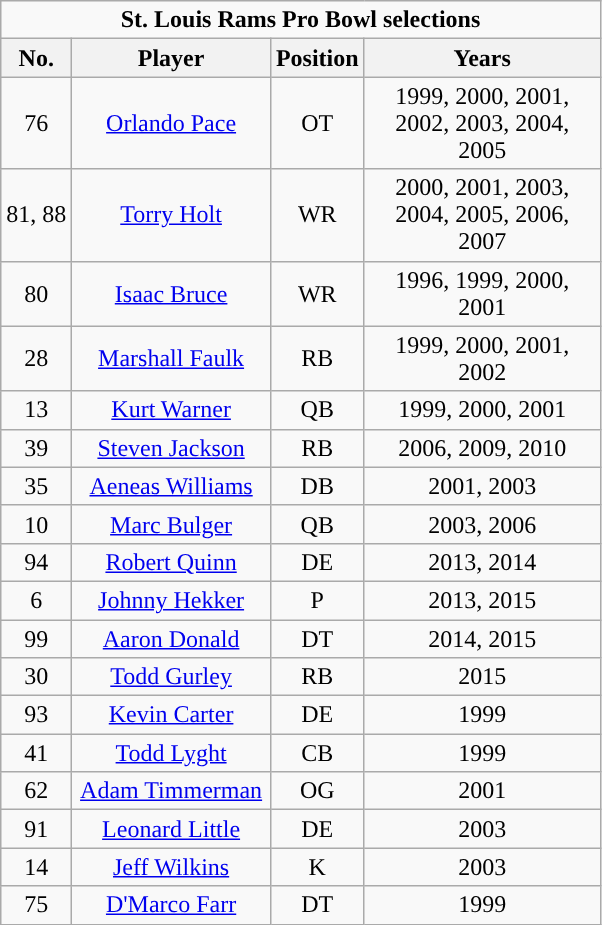<table class="wikitable sortable" style="text-align:center">
<tr>
<td colspan="4"><strong>St. Louis Rams Pro Bowl selections</strong></td>
</tr>
<tr>
<th style="width:40px; ">No.</th>
<th style="width:125px; ">Player</th>
<th style="width:40px; ">Position</th>
<th style="width:150px; ">Years</th>
</tr>
<tr>
<td>76</td>
<td><a href='#'>Orlando Pace</a></td>
<td>OT</td>
<td>1999, 2000, 2001, 2002, 2003, 2004, 2005</td>
</tr>
<tr>
<td>81, 88</td>
<td><a href='#'>Torry Holt</a></td>
<td>WR</td>
<td>2000, 2001, 2003, 2004, 2005, 2006, 2007</td>
</tr>
<tr>
<td>80</td>
<td><a href='#'>Isaac Bruce</a></td>
<td>WR</td>
<td>1996, 1999, 2000, 2001</td>
</tr>
<tr>
<td>28</td>
<td><a href='#'>Marshall Faulk</a></td>
<td>RB</td>
<td>1999, 2000, 2001, 2002</td>
</tr>
<tr>
<td>13</td>
<td><a href='#'>Kurt Warner</a></td>
<td>QB</td>
<td>1999, 2000, 2001</td>
</tr>
<tr>
<td>39</td>
<td><a href='#'>Steven Jackson</a></td>
<td>RB</td>
<td>2006, 2009, 2010</td>
</tr>
<tr>
<td>35</td>
<td><a href='#'>Aeneas Williams</a></td>
<td>DB</td>
<td>2001, 2003</td>
</tr>
<tr>
<td>10</td>
<td><a href='#'>Marc Bulger</a></td>
<td>QB</td>
<td>2003, 2006</td>
</tr>
<tr>
<td>94</td>
<td><a href='#'>Robert Quinn</a></td>
<td>DE</td>
<td>2013, 2014</td>
</tr>
<tr>
<td>6</td>
<td><a href='#'>Johnny Hekker</a></td>
<td>P</td>
<td>2013, 2015</td>
</tr>
<tr>
<td>99</td>
<td><a href='#'>Aaron Donald</a></td>
<td>DT</td>
<td>2014, 2015</td>
</tr>
<tr>
<td>30</td>
<td><a href='#'>Todd Gurley</a></td>
<td>RB</td>
<td>2015</td>
</tr>
<tr>
<td>93</td>
<td><a href='#'>Kevin Carter</a></td>
<td>DE</td>
<td>1999</td>
</tr>
<tr>
<td>41</td>
<td><a href='#'>Todd Lyght</a></td>
<td>CB</td>
<td>1999</td>
</tr>
<tr>
<td>62</td>
<td><a href='#'>Adam Timmerman</a></td>
<td>OG</td>
<td>2001</td>
</tr>
<tr>
<td>91</td>
<td><a href='#'>Leonard Little</a></td>
<td>DE</td>
<td>2003</td>
</tr>
<tr>
<td>14</td>
<td><a href='#'>Jeff Wilkins</a></td>
<td>K</td>
<td>2003</td>
</tr>
<tr>
<td>75</td>
<td><a href='#'>D'Marco Farr</a></td>
<td>DT</td>
<td>1999</td>
</tr>
</table>
